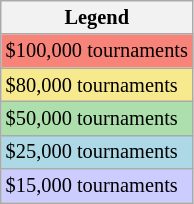<table class=wikitable style="font-size:85%">
<tr>
<th>Legend</th>
</tr>
<tr style="background:#f88379;">
<td>$100,000 tournaments</td>
</tr>
<tr style="background:#f7e98e;">
<td>$80,000 tournaments</td>
</tr>
<tr style="background:#addfad;">
<td>$50,000 tournaments</td>
</tr>
<tr style="background:lightblue;">
<td>$25,000 tournaments</td>
</tr>
<tr style="background:#ccccff;">
<td>$15,000 tournaments</td>
</tr>
</table>
